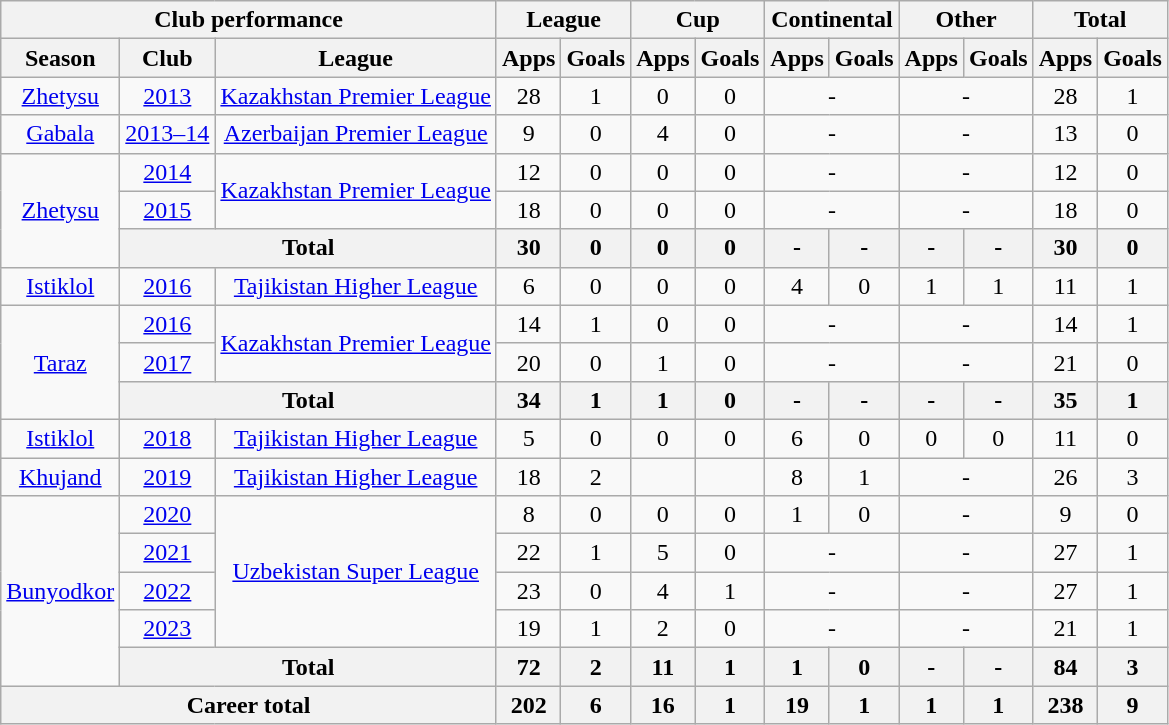<table class="wikitable" style="text-align:center">
<tr>
<th colspan=3>Club performance</th>
<th colspan=2>League</th>
<th colspan=2>Cup</th>
<th colspan=2>Continental</th>
<th colspan=2>Other</th>
<th colspan=2>Total</th>
</tr>
<tr>
<th>Season</th>
<th>Club</th>
<th>League</th>
<th>Apps</th>
<th>Goals</th>
<th>Apps</th>
<th>Goals</th>
<th>Apps</th>
<th>Goals</th>
<th>Apps</th>
<th>Goals</th>
<th>Apps</th>
<th>Goals</th>
</tr>
<tr>
<td rowspan="1" valign="center"><a href='#'>Zhetysu</a></td>
<td><a href='#'>2013</a></td>
<td rowspan="1" valign="center"><a href='#'>Kazakhstan Premier League</a></td>
<td>28</td>
<td>1</td>
<td>0</td>
<td>0</td>
<td colspan="2">-</td>
<td colspan="2">-</td>
<td>28</td>
<td>1</td>
</tr>
<tr>
<td rowspan="1" valign="center"><a href='#'>Gabala</a></td>
<td><a href='#'>2013–14</a></td>
<td rowspan="1" valign="center"><a href='#'>Azerbaijan Premier League</a></td>
<td>9</td>
<td>0</td>
<td>4</td>
<td>0</td>
<td colspan="2">-</td>
<td colspan="2">-</td>
<td>13</td>
<td>0</td>
</tr>
<tr>
<td rowspan="3" valign="center"><a href='#'>Zhetysu</a></td>
<td><a href='#'>2014</a></td>
<td rowspan="2" valign="center"><a href='#'>Kazakhstan Premier League</a></td>
<td>12</td>
<td>0</td>
<td>0</td>
<td>0</td>
<td colspan="2">-</td>
<td colspan="2">-</td>
<td>12</td>
<td>0</td>
</tr>
<tr>
<td><a href='#'>2015</a></td>
<td>18</td>
<td>0</td>
<td>0</td>
<td>0</td>
<td colspan="2">-</td>
<td colspan="2">-</td>
<td>18</td>
<td>0</td>
</tr>
<tr>
<th colspan="2">Total</th>
<th>30</th>
<th>0</th>
<th>0</th>
<th>0</th>
<th>-</th>
<th>-</th>
<th>-</th>
<th>-</th>
<th>30</th>
<th>0</th>
</tr>
<tr>
<td rowspan="1" valign="center"><a href='#'>Istiklol</a></td>
<td><a href='#'>2016</a></td>
<td rowspan="1" valign="center"><a href='#'>Tajikistan Higher League</a></td>
<td>6</td>
<td>0</td>
<td>0</td>
<td>0</td>
<td>4</td>
<td>0</td>
<td>1</td>
<td>1</td>
<td>11</td>
<td>1</td>
</tr>
<tr>
<td rowspan="3" valign="center"><a href='#'>Taraz</a></td>
<td><a href='#'>2016</a></td>
<td rowspan="2" valign="center"><a href='#'>Kazakhstan Premier League</a></td>
<td>14</td>
<td>1</td>
<td>0</td>
<td>0</td>
<td colspan="2">-</td>
<td colspan="2">-</td>
<td>14</td>
<td>1</td>
</tr>
<tr>
<td><a href='#'>2017</a></td>
<td>20</td>
<td>0</td>
<td>1</td>
<td>0</td>
<td colspan="2">-</td>
<td colspan="2">-</td>
<td>21</td>
<td>0</td>
</tr>
<tr>
<th colspan="2">Total</th>
<th>34</th>
<th>1</th>
<th>1</th>
<th>0</th>
<th>-</th>
<th>-</th>
<th>-</th>
<th>-</th>
<th>35</th>
<th>1</th>
</tr>
<tr>
<td rowspan="1" valign="center"><a href='#'>Istiklol</a></td>
<td><a href='#'>2018</a></td>
<td rowspan="1" valign="center"><a href='#'>Tajikistan Higher League</a></td>
<td>5</td>
<td>0</td>
<td>0</td>
<td>0</td>
<td>6</td>
<td>0</td>
<td>0</td>
<td>0</td>
<td>11</td>
<td>0</td>
</tr>
<tr>
<td rowspan="1" valign="center"><a href='#'>Khujand</a></td>
<td><a href='#'>2019</a></td>
<td rowspan="1" valign="center"><a href='#'>Tajikistan Higher League</a></td>
<td>18</td>
<td>2</td>
<td></td>
<td></td>
<td>8</td>
<td>1</td>
<td colspan="2">-</td>
<td>26</td>
<td>3</td>
</tr>
<tr>
<td rowspan="5" valign="center"><a href='#'>Bunyodkor</a></td>
<td><a href='#'>2020</a></td>
<td rowspan="4" valign="center"><a href='#'>Uzbekistan Super League</a></td>
<td>8</td>
<td>0</td>
<td>0</td>
<td>0</td>
<td>1</td>
<td>0</td>
<td colspan="2">-</td>
<td>9</td>
<td>0</td>
</tr>
<tr>
<td><a href='#'>2021</a></td>
<td>22</td>
<td>1</td>
<td>5</td>
<td>0</td>
<td colspan="2">-</td>
<td colspan="2">-</td>
<td>27</td>
<td>1</td>
</tr>
<tr>
<td><a href='#'>2022</a></td>
<td>23</td>
<td>0</td>
<td>4</td>
<td>1</td>
<td colspan="2">-</td>
<td colspan="2">-</td>
<td>27</td>
<td>1</td>
</tr>
<tr>
<td><a href='#'>2023</a></td>
<td>19</td>
<td>1</td>
<td>2</td>
<td>0</td>
<td colspan="2">-</td>
<td colspan="2">-</td>
<td>21</td>
<td>1</td>
</tr>
<tr>
<th colspan="2">Total</th>
<th>72</th>
<th>2</th>
<th>11</th>
<th>1</th>
<th>1</th>
<th>0</th>
<th>-</th>
<th>-</th>
<th>84</th>
<th>3</th>
</tr>
<tr>
<th colspan="3">Career total</th>
<th>202</th>
<th>6</th>
<th>16</th>
<th>1</th>
<th>19</th>
<th>1</th>
<th>1</th>
<th>1</th>
<th>238</th>
<th>9</th>
</tr>
</table>
